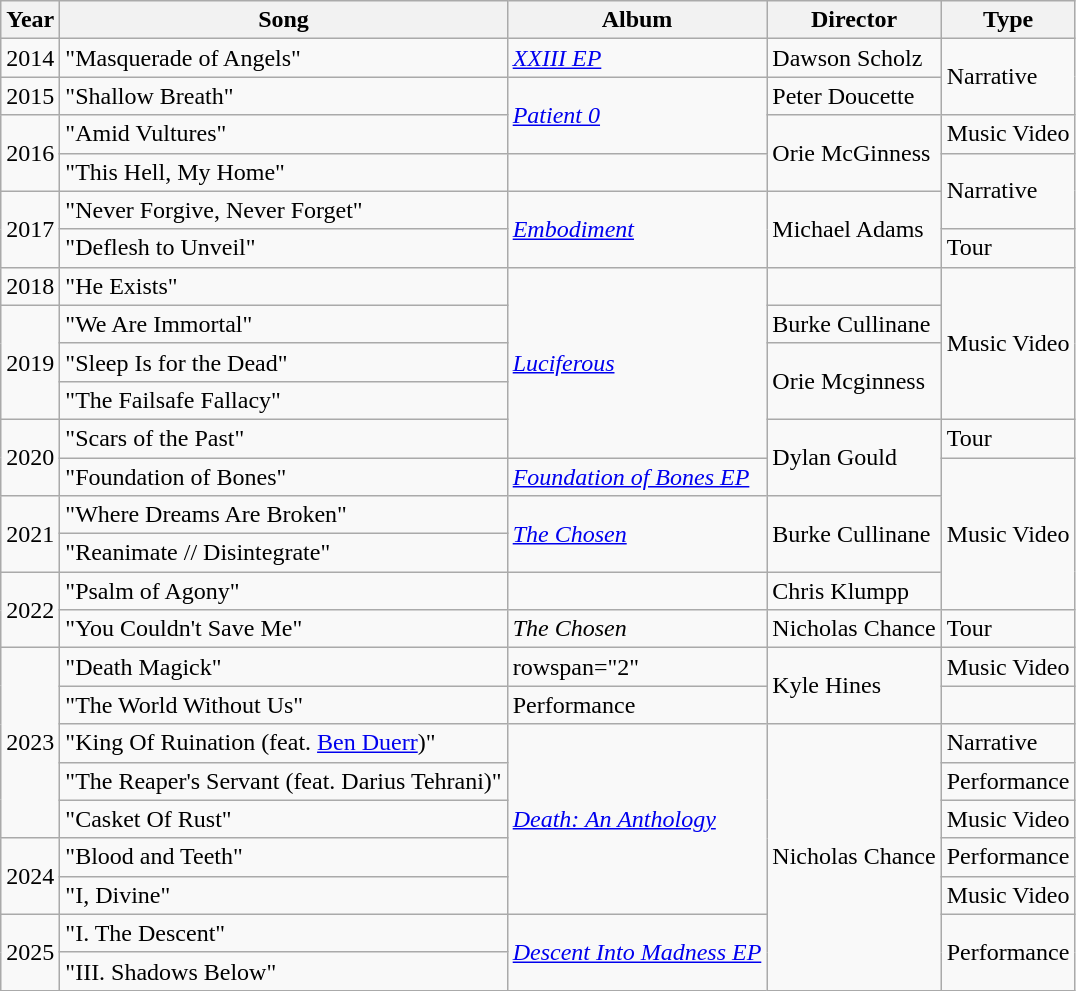<table class="wikitable">
<tr>
<th>Year</th>
<th>Song</th>
<th>Album</th>
<th>Director</th>
<th>Type</th>
</tr>
<tr>
<td>2014</td>
<td>"Masquerade of Angels"</td>
<td><em><a href='#'>XXIII EP</a></em></td>
<td>Dawson Scholz</td>
<td rowspan="2">Narrative</td>
</tr>
<tr>
<td>2015</td>
<td>"Shallow Breath"</td>
<td rowspan="2"><em><a href='#'>Patient 0</a></em></td>
<td>Peter Doucette</td>
</tr>
<tr>
<td rowspan="2">2016</td>
<td>"Amid Vultures"</td>
<td rowspan="2">Orie McGinness</td>
<td>Music Video</td>
</tr>
<tr>
<td>"This Hell, My Home"</td>
<td></td>
<td rowspan="2">Narrative</td>
</tr>
<tr>
<td rowspan="2">2017</td>
<td>"Never Forgive, Never Forget"</td>
<td rowspan="2"><em><a href='#'>Embodiment</a></em></td>
<td rowspan="2">Michael Adams</td>
</tr>
<tr>
<td>"Deflesh to Unveil"</td>
<td>Tour</td>
</tr>
<tr>
<td>2018</td>
<td>"He Exists"</td>
<td rowspan="5"><em><a href='#'>Luciferous</a></em></td>
<td></td>
<td rowspan="4">Music Video</td>
</tr>
<tr>
<td rowspan="3">2019</td>
<td>"We Are Immortal"</td>
<td>Burke Cullinane</td>
</tr>
<tr>
<td>"Sleep Is for the Dead"</td>
<td rowspan="2">Orie Mcginness</td>
</tr>
<tr>
<td>"The Failsafe Fallacy"</td>
</tr>
<tr>
<td rowspan="2">2020</td>
<td>"Scars of the Past"</td>
<td rowspan="2">Dylan Gould</td>
<td>Tour</td>
</tr>
<tr>
<td>"Foundation of Bones"</td>
<td><em><a href='#'>Foundation of Bones EP</a></em></td>
<td rowspan="4">Music Video</td>
</tr>
<tr>
<td rowspan="2">2021</td>
<td>"Where Dreams Are Broken"</td>
<td rowspan="2"><em><a href='#'>The Chosen</a></em></td>
<td rowspan="2">Burke Cullinane</td>
</tr>
<tr>
<td>"Reanimate // Disintegrate"</td>
</tr>
<tr>
<td rowspan="2">2022</td>
<td>"Psalm of Agony"</td>
<td></td>
<td>Chris Klumpp</td>
</tr>
<tr>
<td>"You Couldn't Save Me"</td>
<td><em>The Chosen</em></td>
<td>Nicholas Chance</td>
<td>Tour</td>
</tr>
<tr>
<td rowspan="5">2023</td>
<td>"Death Magick"</td>
<td>rowspan="2" </td>
<td rowspan="2">Kyle Hines</td>
<td>Music Video</td>
</tr>
<tr>
<td>"The World Without Us"</td>
<td>Performance</td>
</tr>
<tr>
<td>"King Of Ruination (feat. <a href='#'>Ben Duerr</a>)"</td>
<td rowspan="5"><em><a href='#'>Death: An Anthology</a></em></td>
<td rowspan="7">Nicholas Chance</td>
<td>Narrative</td>
</tr>
<tr>
<td>"The Reaper's Servant (feat. Darius Tehrani)"</td>
<td>Performance</td>
</tr>
<tr>
<td>"Casket Of Rust"</td>
<td>Music Video</td>
</tr>
<tr>
<td rowspan="2">2024</td>
<td>"Blood and Teeth"</td>
<td>Performance</td>
</tr>
<tr>
<td>"I, Divine"</td>
<td>Music Video</td>
</tr>
<tr>
<td rowspan="2">2025</td>
<td>"I. The Descent"</td>
<td rowspan="2"><em><a href='#'>Descent Into Madness EP</a></em></td>
<td rowspan="2">Performance</td>
</tr>
<tr>
<td>"III. Shadows Below"</td>
</tr>
</table>
